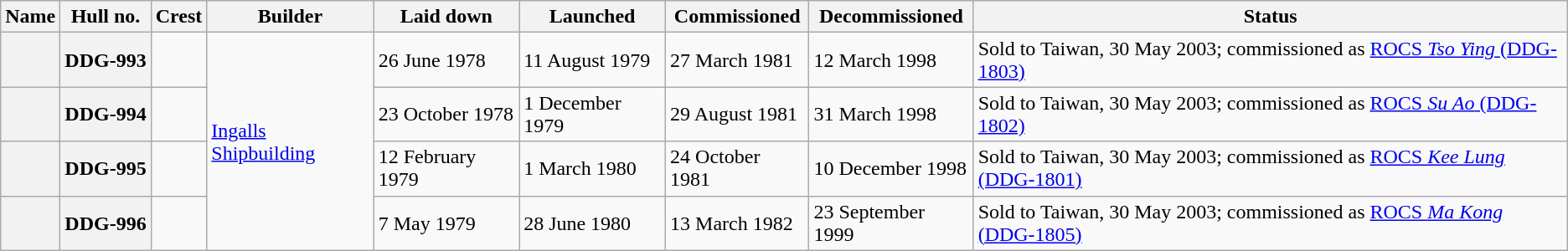<table class="wikitable sortable plainrowheaders">
<tr>
<th scope="col">Name</th>
<th scope="col">Hull no.</th>
<th scope="col">Crest</th>
<th scope="col">Builder</th>
<th scope="col">Laid down</th>
<th scope="col">Launched</th>
<th scope="col">Commissioned</th>
<th scope="col">Decommissioned</th>
<th scope="col">Status</th>
</tr>
<tr>
<th scope="row"></th>
<th scope="row" style="white-space: nowrap;">DDG-993</th>
<td></td>
<td rowspan=4><a href='#'>Ingalls Shipbuilding</a></td>
<td>26 June 1978</td>
<td>11 August 1979</td>
<td>27 March 1981</td>
<td>12 March 1998</td>
<td data-sort-value="30 May 2003">Sold to Taiwan, 30 May 2003; commissioned as <a href='#'>ROCS <em>Tso Ying</em> (DDG-1803)</a></td>
</tr>
<tr>
<th scope="row"></th>
<th scope="row">DDG-994</th>
<td></td>
<td>23 October 1978</td>
<td>1 December 1979</td>
<td>29 August 1981</td>
<td>31 March 1998</td>
<td data-sort-value="30 May 2003">Sold to Taiwan, 30 May 2003; commissioned as <a href='#'>ROCS <em>Su Ao</em> (DDG-1802)</a></td>
</tr>
<tr>
<th scope="row"></th>
<th scope="row">DDG-995</th>
<td></td>
<td>12 February 1979</td>
<td>1 March 1980</td>
<td>24 October 1981</td>
<td>10 December 1998</td>
<td data-sort-value="30 May 2003">Sold to Taiwan, 30 May 2003; commissioned as <a href='#'>ROCS <em>Kee Lung</em> (DDG-1801)</a></td>
</tr>
<tr>
<th scope="row"></th>
<th scope="row">DDG-996</th>
<td></td>
<td>7 May 1979</td>
<td>28 June 1980</td>
<td>13 March 1982</td>
<td>23 September 1999</td>
<td data-sort-value="30 May 2003">Sold to Taiwan, 30 May 2003; commissioned as <a href='#'>ROCS <em>Ma Kong</em> (DDG-1805)</a></td>
</tr>
</table>
